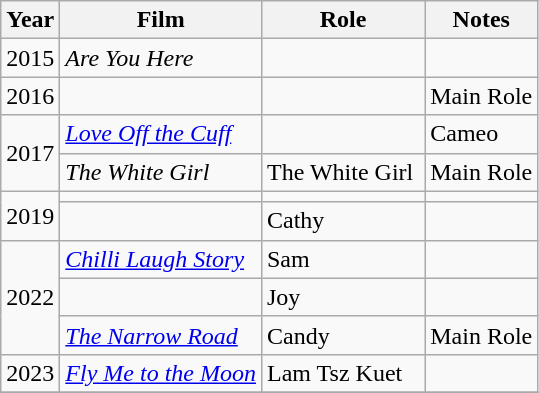<table class="wikitable">
<tr>
<th>Year</th>
<th>Film</th>
<th>Role</th>
<th>Notes</th>
</tr>
<tr>
<td>2015</td>
<td><em>Are You Here</em></td>
<td></td>
<td></td>
</tr>
<tr>
<td>2016</td>
<td><em></em></td>
<td></td>
<td>Main Role</td>
</tr>
<tr>
<td rowspan="2">2017</td>
<td><em><a href='#'>Love Off the Cuff</a></em></td>
<td></td>
<td>Cameo</td>
</tr>
<tr>
<td><em>The White Girl </em></td>
<td>The White Girl </td>
<td>Main Role</td>
</tr>
<tr>
<td rowspan="2">2019</td>
<td><em></em></td>
<td></td>
<td></td>
</tr>
<tr>
<td><em></em></td>
<td>Cathy</td>
<td></td>
</tr>
<tr>
<td rowspan="3">2022</td>
<td><em><a href='#'>Chilli Laugh Story</a></em></td>
<td>Sam</td>
<td></td>
</tr>
<tr>
<td><em></em></td>
<td>Joy</td>
<td></td>
</tr>
<tr>
<td><em><a href='#'>The Narrow Road</a></em></td>
<td>Candy</td>
<td>Main Role</td>
</tr>
<tr>
<td>2023</td>
<td><em><a href='#'>Fly Me to the Moon</a></em></td>
<td>Lam Tsz Kuet</td>
<td></td>
</tr>
<tr>
</tr>
</table>
